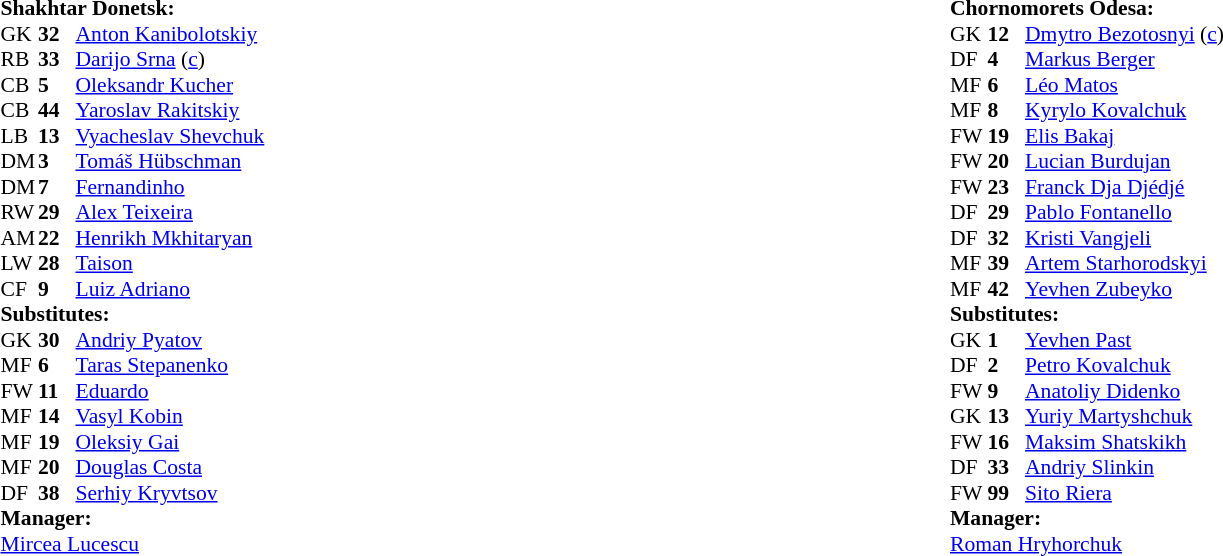<table width="100%">
<tr>
<td valign="top" width="50%"><br><table style="font-size: 90%" cellspacing="0" cellpadding="0" align=left>
<tr>
<td colspan="4"><strong>Shakhtar Donetsk:</strong></td>
</tr>
<tr>
<th width=25></th>
<th width=25></th>
</tr>
<tr>
<td>GK</td>
<td><strong>32</strong></td>
<td> <a href='#'>Anton Kanibolotskiy</a></td>
<td></td>
</tr>
<tr>
<td>RB</td>
<td><strong>33</strong></td>
<td> <a href='#'>Darijo Srna</a> (<a href='#'>c</a>)</td>
<td></td>
</tr>
<tr>
<td>CB</td>
<td><strong>5</strong></td>
<td> <a href='#'>Oleksandr Kucher</a></td>
<td></td>
</tr>
<tr>
<td>CB</td>
<td><strong>44</strong></td>
<td> <a href='#'>Yaroslav Rakitskiy</a></td>
</tr>
<tr>
<td>LB</td>
<td><strong>13</strong></td>
<td> <a href='#'>Vyacheslav Shevchuk</a></td>
<td></td>
</tr>
<tr>
<td>DM</td>
<td><strong>3</strong></td>
<td> <a href='#'>Tomáš Hübschman</a></td>
<td></td>
</tr>
<tr>
<td>DM</td>
<td><strong>7</strong></td>
<td> <a href='#'>Fernandinho</a></td>
<td> </td>
</tr>
<tr>
<td>RW</td>
<td><strong>29</strong></td>
<td> <a href='#'>Alex Teixeira</a></td>
<td></td>
</tr>
<tr>
<td>AM</td>
<td><strong>22</strong></td>
<td> <a href='#'>Henrikh Mkhitaryan</a></td>
<td></td>
</tr>
<tr>
<td>LW</td>
<td><strong>28</strong></td>
<td> <a href='#'>Taison</a></td>
<td></td>
</tr>
<tr>
<td>CF</td>
<td><strong>9</strong></td>
<td> <a href='#'>Luiz Adriano</a></td>
<td></td>
</tr>
<tr>
<td colspan=3><strong>Substitutes:</strong></td>
</tr>
<tr>
<td>GK</td>
<td><strong>30</strong></td>
<td> <a href='#'>Andriy Pyatov</a></td>
</tr>
<tr>
<td>MF</td>
<td><strong>6</strong></td>
<td> <a href='#'>Taras Stepanenko</a></td>
<td></td>
</tr>
<tr>
<td>FW</td>
<td><strong>11</strong></td>
<td> <a href='#'>Eduardo</a></td>
<td></td>
</tr>
<tr>
<td>MF</td>
<td><strong>14</strong></td>
<td> <a href='#'>Vasyl Kobin</a></td>
</tr>
<tr>
<td>MF</td>
<td><strong>19</strong></td>
<td> <a href='#'>Oleksiy Gai</a></td>
<td></td>
</tr>
<tr>
<td>MF</td>
<td><strong>20</strong></td>
<td> <a href='#'>Douglas Costa</a></td>
<td> </td>
</tr>
<tr>
<td>DF</td>
<td><strong>38</strong></td>
<td> <a href='#'>Serhiy Kryvtsov</a></td>
<td></td>
</tr>
<tr>
<td colspan=4><strong>Manager:</strong></td>
</tr>
<tr>
<td colspan="4"> <a href='#'>Mircea Lucescu</a></td>
</tr>
<tr>
</tr>
</table>
</td>
<td valign="top"></td>
<td valign="top" width="50%"><br><table style="font-size: 90%" cellspacing="0" cellpadding="0" align=left>
<tr>
<td colspan="4"><strong>Chornomorets Odesa:</strong></td>
</tr>
<tr>
<th width=25></th>
<th width=25></th>
</tr>
<tr>
<td>GK</td>
<td><strong>12</strong></td>
<td> <a href='#'>Dmytro Bezotosnyi</a> (<a href='#'>c</a>)</td>
<td></td>
</tr>
<tr>
<td>DF</td>
<td><strong>4</strong></td>
<td> <a href='#'>Markus Berger</a></td>
<td></td>
</tr>
<tr>
<td>MF</td>
<td><strong>6 </strong></td>
<td> <a href='#'>Léo Matos</a></td>
<td></td>
</tr>
<tr>
<td>MF</td>
<td><strong>8 </strong></td>
<td> <a href='#'>Kyrylo Kovalchuk</a></td>
<td></td>
</tr>
<tr>
<td>FW</td>
<td><strong>19</strong></td>
<td> <a href='#'>Elis Bakaj</a></td>
<td></td>
</tr>
<tr>
<td>FW</td>
<td><strong>20</strong></td>
<td> <a href='#'>Lucian Burdujan</a></td>
<td></td>
</tr>
<tr>
<td>FW</td>
<td><strong>23</strong></td>
<td> <a href='#'>Franck Dja Djédjé</a></td>
<td></td>
</tr>
<tr>
<td>DF</td>
<td><strong>29</strong></td>
<td> <a href='#'>Pablo Fontanello</a></td>
<td></td>
</tr>
<tr>
<td>DF</td>
<td><strong>32</strong></td>
<td> <a href='#'>Kristi Vangjeli</a></td>
<td></td>
</tr>
<tr>
<td>MF</td>
<td><strong>39</strong></td>
<td> <a href='#'>Artem Starhorodskyi</a></td>
<td></td>
</tr>
<tr>
<td>MF</td>
<td><strong>42</strong></td>
<td> <a href='#'>Yevhen Zubeyko</a></td>
<td></td>
</tr>
<tr>
<td colspan=3><strong>Substitutes:</strong></td>
</tr>
<tr>
<td>GK</td>
<td><strong>1 </strong></td>
<td> <a href='#'>Yevhen Past</a></td>
<td></td>
</tr>
<tr>
<td>DF</td>
<td><strong>2 </strong></td>
<td> <a href='#'>Petro Kovalchuk</a></td>
<td></td>
</tr>
<tr>
<td>FW</td>
<td><strong>9 </strong></td>
<td> <a href='#'>Anatoliy Didenko</a></td>
<td> </td>
</tr>
<tr>
<td>GK</td>
<td><strong>13</strong></td>
<td> <a href='#'>Yuriy Martyshchuk</a></td>
<td></td>
</tr>
<tr>
<td>FW</td>
<td><strong>16</strong></td>
<td> <a href='#'>Maksim Shatskikh</a></td>
<td></td>
</tr>
<tr>
<td>DF</td>
<td><strong>33</strong></td>
<td> <a href='#'>Andriy Slinkin</a></td>
<td></td>
</tr>
<tr>
<td>FW</td>
<td><strong>99</strong></td>
<td> <a href='#'>Sito Riera</a></td>
<td></td>
</tr>
<tr>
<td colspan=4><strong>Manager:</strong></td>
</tr>
<tr>
<td colspan="4"> <a href='#'>Roman Hryhorchuk</a></td>
</tr>
</table>
</td>
</tr>
</table>
